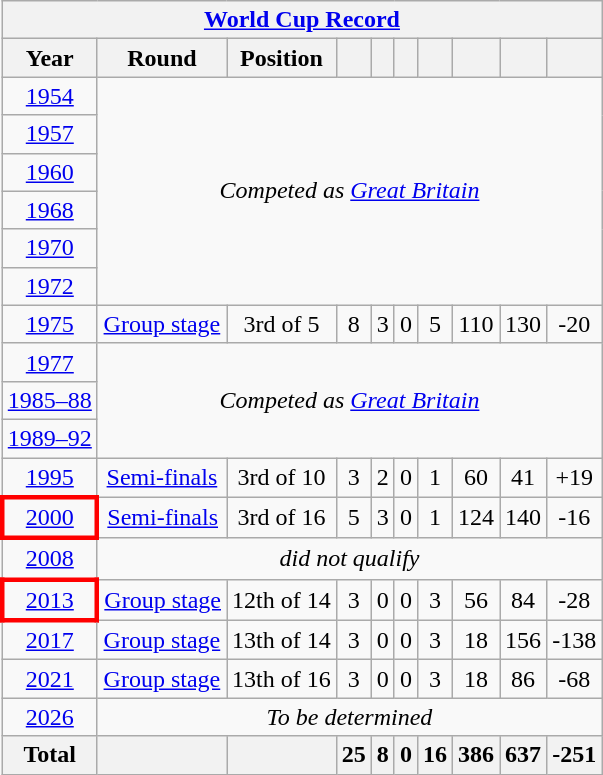<table class="wikitable" style="text-align: center;">
<tr>
<th colspan="10"><a href='#'>World Cup Record</a></th>
</tr>
<tr>
<th>Year</th>
<th>Round</th>
<th>Position</th>
<th></th>
<th></th>
<th></th>
<th></th>
<th></th>
<th></th>
<th></th>
</tr>
<tr>
<td> <a href='#'>1954</a></td>
<td rowspan=6 colspan=9><em>Competed as  <a href='#'>Great Britain</a></em></td>
</tr>
<tr>
<td> <a href='#'>1957</a></td>
</tr>
<tr>
<td> <a href='#'>1960</a></td>
</tr>
<tr>
<td> <a href='#'>1968</a></td>
</tr>
<tr>
<td> <a href='#'>1970</a></td>
</tr>
<tr>
<td> <a href='#'>1972</a></td>
</tr>
<tr>
<td><a href='#'>1975</a></td>
<td><a href='#'>Group stage</a></td>
<td>3rd of 5</td>
<td>8</td>
<td>3</td>
<td>0</td>
<td>5</td>
<td>110</td>
<td>130</td>
<td>-20</td>
</tr>
<tr>
<td> <a href='#'>1977</a></td>
<td rowspan=3 colspan=9><em>Competed as  <a href='#'>Great Britain</a></em></td>
</tr>
<tr>
<td><a href='#'>1985–88</a></td>
</tr>
<tr>
<td><a href='#'>1989–92</a></td>
</tr>
<tr>
<td> <a href='#'>1995</a></td>
<td><a href='#'>Semi-finals</a></td>
<td>3rd of 10</td>
<td>3</td>
<td>2</td>
<td>0</td>
<td>1</td>
<td>60</td>
<td>41</td>
<td>+19</td>
</tr>
<tr>
<td style="border: 3px solid red">   <a href='#'>2000</a></td>
<td><a href='#'>Semi-finals</a></td>
<td>3rd of 16</td>
<td>5</td>
<td>3</td>
<td>0</td>
<td>1</td>
<td>124</td>
<td>140</td>
<td>-16</td>
</tr>
<tr>
<td> <a href='#'>2008</a></td>
<td colspan=9><em>did not qualify</em></td>
</tr>
<tr>
<td style="border: 3px solid red"> <a href='#'>2013</a></td>
<td><a href='#'>Group stage</a></td>
<td>12th of 14</td>
<td>3</td>
<td>0</td>
<td>0</td>
<td>3</td>
<td>56</td>
<td>84</td>
<td>-28</td>
</tr>
<tr>
<td> <a href='#'>2017</a></td>
<td><a href='#'>Group stage</a></td>
<td>13th of 14</td>
<td>3</td>
<td>0</td>
<td>0</td>
<td>3</td>
<td>18</td>
<td>156</td>
<td>-138</td>
</tr>
<tr>
<td> <a href='#'>2021</a></td>
<td><a href='#'>Group stage</a></td>
<td>13th of 16</td>
<td>3</td>
<td>0</td>
<td>0</td>
<td>3</td>
<td>18</td>
<td>86</td>
<td>-68</td>
</tr>
<tr>
<td> <a href='#'>2026</a></td>
<td colspan="9" rowspan="1"><em>To be determined</em></td>
</tr>
<tr>
<th>Total</th>
<th></th>
<th></th>
<th>25</th>
<th>8</th>
<th>0</th>
<th>16</th>
<th>386</th>
<th>637</th>
<th>-251</th>
</tr>
</table>
